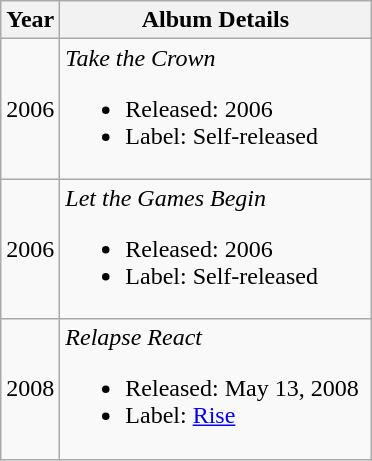<table class="wikitable">
<tr>
<th>Year</th>
<th style="width:200px;">Album Details</th>
</tr>
<tr>
<td>2006</td>
<td><em>Take the Crown</em><br><ul><li>Released: 2006</li><li>Label: Self-released</li></ul></td>
</tr>
<tr>
<td>2006</td>
<td><em>Let the Games Begin</em><br><ul><li>Released: 2006</li><li>Label: Self-released</li></ul></td>
</tr>
<tr>
<td>2008</td>
<td><em>Relapse React</em><br><ul><li>Released: May 13, 2008</li><li>Label: <a href='#'>Rise</a></li></ul></td>
</tr>
</table>
